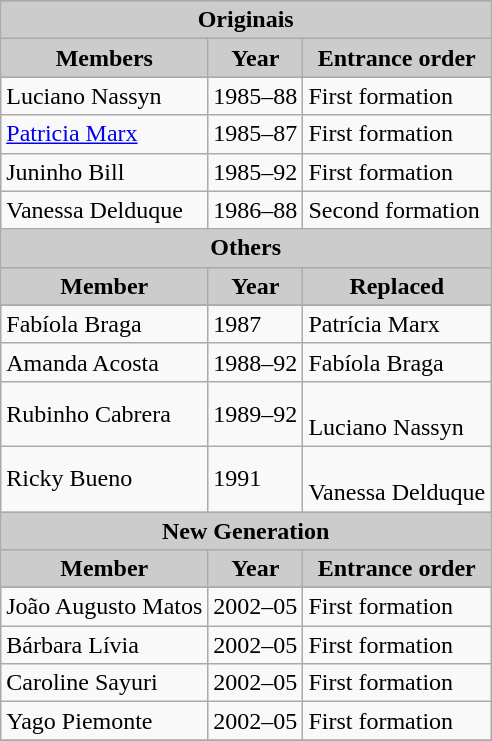<table class="wikitable">
<tr bgcolor="#CCCCCC">
</tr>
<tr>
<th ! style="background-color: #CCCCCC;" colspan="4">Originais</th>
</tr>
<tr>
<th ! style="background-color: #CCCCCC;">Members</th>
<th ! style="background-color: #CCCCCC;">Year</th>
<th ! style="background-color: #CCCCCC;">Entrance order</th>
</tr>
<tr>
</tr>
<tr>
<td>Luciano Nassyn</td>
<td>1985–88</td>
<td>First formation</td>
</tr>
<tr>
<td><a href='#'>Patricia Marx</a></td>
<td>1985–87</td>
<td>First formation</td>
</tr>
<tr>
<td>Juninho Bill</td>
<td>1985–92</td>
<td>First formation</td>
</tr>
<tr>
<td>Vanessa Delduque</td>
<td>1986–88</td>
<td>Second formation</td>
</tr>
<tr>
<th ! style="background-color: #CCCCCC;" colspan="4">Others</th>
</tr>
<tr>
<th ! style="background-color: #CCCCCC;">Member</th>
<th ! style="background-color: #CCCCCC;">Year</th>
<th ! style="background-color: #CCCCCC;">Replaced</th>
</tr>
<tr>
</tr>
<tr>
<td>Fabíola Braga</td>
<td>1987</td>
<td>Patrícia Marx</td>
</tr>
<tr>
<td>Amanda Acosta</td>
<td>1988–92</td>
<td>Fabíola Braga</td>
</tr>
<tr>
<td>Rubinho Cabrera</td>
<td>1989–92</td>
<td><br>Luciano Nassyn</td>
</tr>
<tr>
<td>Ricky Bueno</td>
<td>1991</td>
<td><br>Vanessa Delduque</td>
</tr>
<tr>
<th ! style="background-color: #CCCCCC;" colspan="4">New Generation</th>
</tr>
<tr>
<th ! style="background-color: #CCCCCC;">Member</th>
<th ! style="background-color: #CCCCCC;">Year</th>
<th ! style="background-color: #CCCCCC;">Entrance order</th>
</tr>
<tr>
</tr>
<tr>
<td>João Augusto Matos</td>
<td>2002–05</td>
<td>First formation</td>
</tr>
<tr>
<td>Bárbara Lívia</td>
<td>2002–05</td>
<td>First formation</td>
</tr>
<tr>
<td>Caroline Sayuri</td>
<td>2002–05</td>
<td>First formation</td>
</tr>
<tr>
<td>Yago Piemonte</td>
<td>2002–05</td>
<td>First formation</td>
</tr>
<tr>
</tr>
</table>
